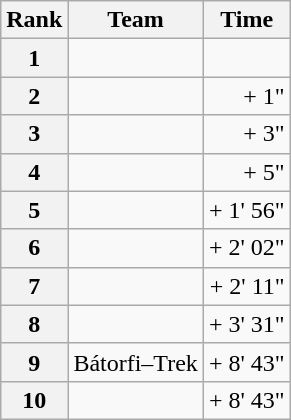<table class="wikitable">
<tr>
<th scope="col">Rank</th>
<th scope="col">Team</th>
<th scope="col">Time</th>
</tr>
<tr>
<th scope="row">1</th>
<td></td>
<td></td>
</tr>
<tr>
<th scope="row">2</th>
<td></td>
<td align="right">+ 1"</td>
</tr>
<tr>
<th scope="row">3</th>
<td></td>
<td align="right">+ 3"</td>
</tr>
<tr>
<th scope="row">4</th>
<td></td>
<td align="right">+ 5"</td>
</tr>
<tr>
<th scope="row">5</th>
<td></td>
<td align="right">+ 1' 56"</td>
</tr>
<tr>
<th scope="row">6</th>
<td></td>
<td align="right">+ 2' 02"</td>
</tr>
<tr>
<th scope="row">7</th>
<td></td>
<td align="right">+ 2' 11"</td>
</tr>
<tr>
<th scope="row">8</th>
<td></td>
<td align="right">+ 3' 31"</td>
</tr>
<tr>
<th scope="row">9</th>
<td>Bátorfi–Trek</td>
<td align="right">+ 8' 43"</td>
</tr>
<tr>
<th scope="row">10</th>
<td></td>
<td align="right">+ 8' 43"</td>
</tr>
</table>
